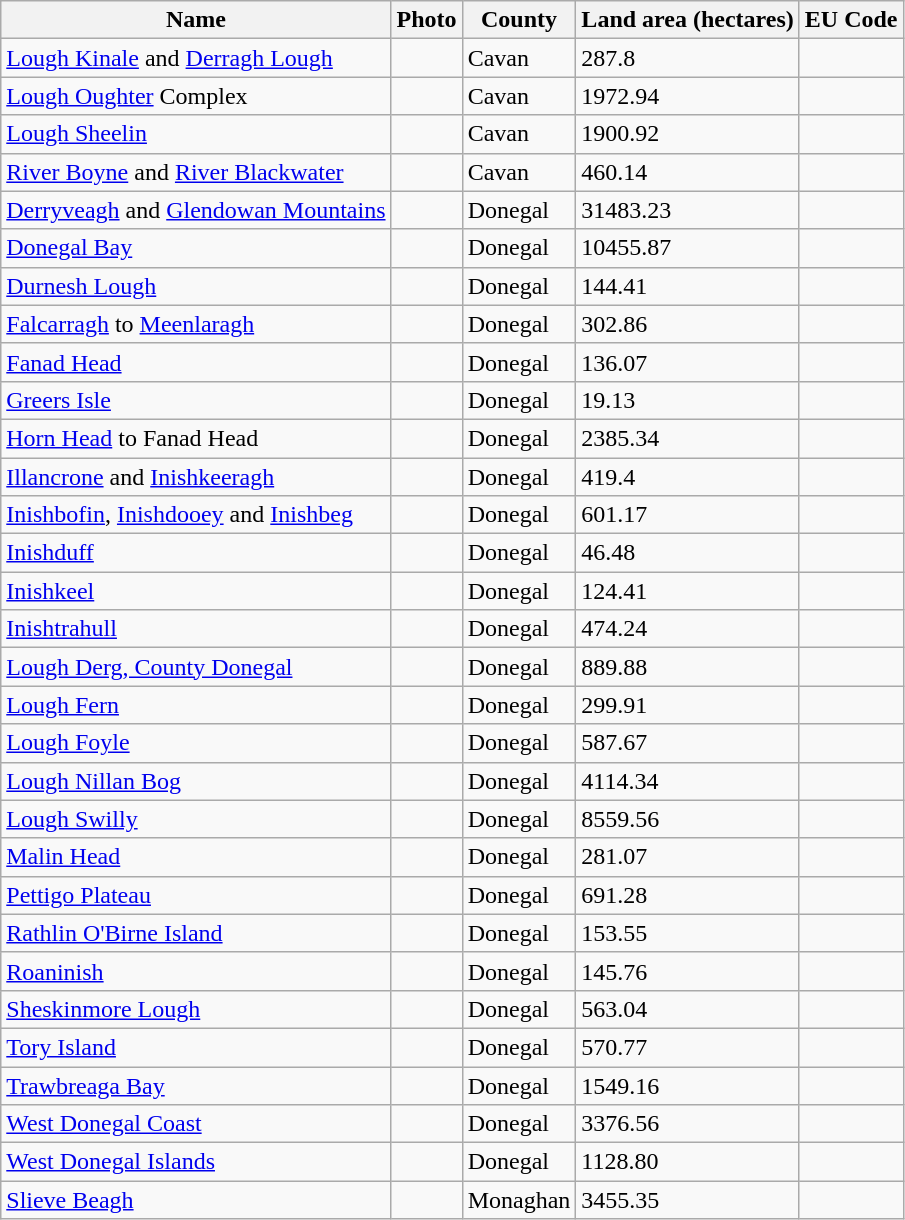<table class="wikitable sortable">
<tr>
<th>Name</th>
<th>Photo</th>
<th>County</th>
<th>Land area (hectares)</th>
<th>EU Code</th>
</tr>
<tr>
<td><a href='#'>Lough Kinale</a> and <a href='#'>Derragh Lough</a></td>
<td></td>
<td>Cavan</td>
<td>287.8</td>
<td></td>
</tr>
<tr>
<td><a href='#'>Lough Oughter</a> Complex</td>
<td></td>
<td>Cavan</td>
<td>1972.94</td>
<td></td>
</tr>
<tr>
<td><a href='#'>Lough Sheelin</a></td>
<td></td>
<td>Cavan</td>
<td>1900.92</td>
<td></td>
</tr>
<tr>
<td><a href='#'>River Boyne</a> and <a href='#'>River Blackwater</a></td>
<td></td>
<td>Cavan</td>
<td>460.14</td>
<td></td>
</tr>
<tr>
<td><a href='#'>Derryveagh</a> and <a href='#'>Glendowan Mountains</a></td>
<td></td>
<td>Donegal</td>
<td>31483.23</td>
<td></td>
</tr>
<tr>
<td><a href='#'>Donegal Bay</a></td>
<td></td>
<td>Donegal</td>
<td>10455.87</td>
<td></td>
</tr>
<tr>
<td><a href='#'>Durnesh Lough</a></td>
<td></td>
<td>Donegal</td>
<td>144.41</td>
<td></td>
</tr>
<tr>
<td><a href='#'>Falcarragh</a> to <a href='#'>Meenlaragh</a></td>
<td></td>
<td>Donegal</td>
<td>302.86</td>
<td></td>
</tr>
<tr>
<td><a href='#'>Fanad Head</a></td>
<td></td>
<td>Donegal</td>
<td>136.07</td>
<td></td>
</tr>
<tr>
<td><a href='#'>Greers Isle</a></td>
<td></td>
<td>Donegal</td>
<td>19.13</td>
<td></td>
</tr>
<tr>
<td><a href='#'>Horn Head</a> to Fanad Head</td>
<td></td>
<td>Donegal</td>
<td>2385.34</td>
<td></td>
</tr>
<tr>
<td><a href='#'>Illancrone</a> and <a href='#'>Inishkeeragh</a></td>
<td></td>
<td>Donegal</td>
<td>419.4</td>
<td></td>
</tr>
<tr>
<td><a href='#'>Inishbofin</a>, <a href='#'>Inishdooey</a> and <a href='#'>Inishbeg</a></td>
<td></td>
<td>Donegal</td>
<td>601.17</td>
<td></td>
</tr>
<tr>
<td><a href='#'>Inishduff</a></td>
<td></td>
<td>Donegal</td>
<td>46.48</td>
<td></td>
</tr>
<tr>
<td><a href='#'>Inishkeel</a></td>
<td></td>
<td>Donegal</td>
<td>124.41</td>
<td></td>
</tr>
<tr>
<td><a href='#'>Inishtrahull</a></td>
<td></td>
<td>Donegal</td>
<td>474.24</td>
<td></td>
</tr>
<tr>
<td><a href='#'>Lough Derg, County Donegal</a></td>
<td></td>
<td>Donegal</td>
<td>889.88</td>
<td></td>
</tr>
<tr>
<td><a href='#'>Lough Fern</a></td>
<td></td>
<td>Donegal</td>
<td>299.91</td>
<td></td>
</tr>
<tr>
<td><a href='#'>Lough Foyle</a></td>
<td></td>
<td>Donegal</td>
<td>587.67</td>
<td></td>
</tr>
<tr>
<td><a href='#'>Lough Nillan Bog</a></td>
<td></td>
<td>Donegal</td>
<td>4114.34</td>
<td></td>
</tr>
<tr>
<td><a href='#'>Lough Swilly</a></td>
<td></td>
<td>Donegal</td>
<td>8559.56</td>
<td></td>
</tr>
<tr>
<td><a href='#'>Malin Head</a></td>
<td></td>
<td>Donegal</td>
<td>281.07</td>
<td></td>
</tr>
<tr>
<td><a href='#'>Pettigo Plateau</a></td>
<td></td>
<td>Donegal</td>
<td>691.28</td>
<td></td>
</tr>
<tr>
<td><a href='#'>Rathlin O'Birne Island</a></td>
<td></td>
<td>Donegal</td>
<td>153.55</td>
<td></td>
</tr>
<tr>
<td><a href='#'>Roaninish</a></td>
<td></td>
<td>Donegal</td>
<td>145.76</td>
<td></td>
</tr>
<tr>
<td><a href='#'>Sheskinmore Lough</a></td>
<td></td>
<td>Donegal</td>
<td>563.04</td>
<td></td>
</tr>
<tr>
<td><a href='#'>Tory Island</a></td>
<td></td>
<td>Donegal</td>
<td>570.77</td>
<td></td>
</tr>
<tr>
<td><a href='#'>Trawbreaga Bay</a></td>
<td></td>
<td>Donegal</td>
<td>1549.16</td>
<td></td>
</tr>
<tr>
<td><a href='#'>West Donegal Coast</a></td>
<td></td>
<td>Donegal</td>
<td>3376.56</td>
<td></td>
</tr>
<tr>
<td><a href='#'>West Donegal Islands</a></td>
<td></td>
<td>Donegal</td>
<td>1128.80</td>
<td></td>
</tr>
<tr>
<td><a href='#'>Slieve Beagh</a></td>
<td></td>
<td>Monaghan</td>
<td>3455.35</td>
<td></td>
</tr>
</table>
